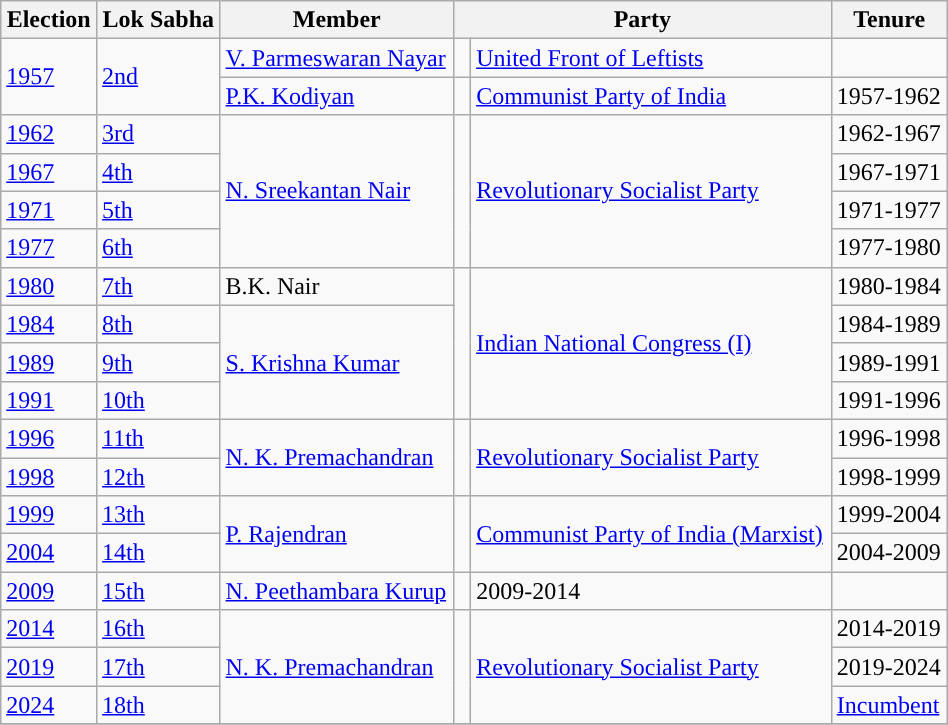<table class="wikitable sortable" width="50%">
<tr>
<th>Election</th>
<th>Lok Sabha</th>
<th>Member</th>
<th colspan="2">Party</th>
<th>Tenure</th>
</tr>
<tr>
<td rowspan=2><a href='#'>1957</a></td>
<td rowspan=2><a href='#'>2nd</a></td>
<td><a href='#'>V. Parmeswaran Nayar</a></td>
<td bgcolor=></td>
<td><a href='#'>United Front of Leftists</a></td>
<td></td>
</tr>
<tr>
<td><a href='#'>P.K. Kodiyan</a></td>
<td bgcolor=></td>
<td><a href='#'>Communist Party of India</a></td>
<td>1957-1962</td>
</tr>
<tr>
<td><a href='#'>1962</a></td>
<td><a href='#'>3rd</a></td>
<td rowspan=4><a href='#'>N. Sreekantan Nair</a></td>
<td rowspan="4" width="4px" style="background-color: "></td>
<td rowspan=4><a href='#'>Revolutionary Socialist Party</a></td>
<td>1962-1967</td>
</tr>
<tr>
<td><a href='#'>1967</a></td>
<td><a href='#'>4th</a></td>
<td>1967-1971</td>
</tr>
<tr>
<td><a href='#'>1971</a></td>
<td><a href='#'>5th</a></td>
<td>1971-1977</td>
</tr>
<tr>
<td><a href='#'>1977</a></td>
<td><a href='#'>6th</a></td>
<td>1977-1980</td>
</tr>
<tr>
<td><a href='#'>1980</a></td>
<td><a href='#'>7th</a></td>
<td>B.K. Nair</td>
<td rowspan="4" width="4px" style="background-color: "></td>
<td rowspan=4><a href='#'>Indian National Congress (I)</a></td>
<td>1980-1984</td>
</tr>
<tr>
<td><a href='#'>1984</a></td>
<td><a href='#'>8th</a></td>
<td rowspan=3><a href='#'>S. Krishna Kumar</a></td>
<td>1984-1989</td>
</tr>
<tr>
<td><a href='#'>1989</a></td>
<td><a href='#'>9th</a></td>
<td>1989-1991</td>
</tr>
<tr>
<td><a href='#'>1991</a></td>
<td><a href='#'>10th</a></td>
<td>1991-1996</td>
</tr>
<tr>
<td><a href='#'>1996</a></td>
<td><a href='#'>11th</a></td>
<td rowspan="2"><a href='#'>N. K. Premachandran</a></td>
<td rowspan="2" width="4px" style="background-color: "></td>
<td rowspan="2"><a href='#'>Revolutionary Socialist Party</a></td>
<td>1996-1998</td>
</tr>
<tr>
<td><a href='#'>1998</a></td>
<td><a href='#'>12th</a></td>
<td>1998-1999</td>
</tr>
<tr>
<td><a href='#'>1999</a></td>
<td><a href='#'>13th</a></td>
<td rowspan="2"><a href='#'>P. Rajendran</a></td>
<td rowspan="2" width="4px" style="background-color: "></td>
<td rowspan="2"><a href='#'>Communist Party of India (Marxist)</a></td>
<td>1999-2004</td>
</tr>
<tr>
<td><a href='#'>2004</a></td>
<td><a href='#'>14th</a></td>
<td>2004-2009</td>
</tr>
<tr>
<td><a href='#'>2009</a></td>
<td><a href='#'>15th</a></td>
<td><a href='#'>N. Peethambara Kurup</a></td>
<td></td>
<td>2009-2014</td>
</tr>
<tr>
<td><a href='#'>2014</a></td>
<td><a href='#'>16th</a></td>
<td rowspan="3"><a href='#'>N. K. Premachandran</a></td>
<td rowspan="3" width="4px" style="background-color: "></td>
<td rowspan="3"><a href='#'>Revolutionary Socialist Party</a></td>
<td>2014-2019</td>
</tr>
<tr>
<td><a href='#'>2019</a></td>
<td><a href='#'>17th</a></td>
<td>2019-2024</td>
</tr>
<tr>
<td><a href='#'>2024</a></td>
<td><a href='#'>18th</a></td>
<td><a href='#'>Incumbent</a></td>
</tr>
<tr>
</tr>
</table>
